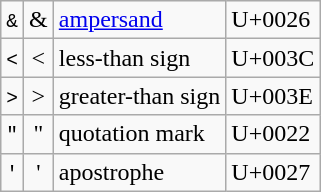<table class="wikitable">
<tr>
<td><code>&amp;</code></td>
<td align="center">&</td>
<td><a href='#'>ampersand</a></td>
<td>U+0026</td>
</tr>
<tr>
<td><code>&lt;</code></td>
<td align="center"><</td>
<td>less-than sign</td>
<td>U+003C</td>
</tr>
<tr>
<td><code>&gt;</code></td>
<td align="center">></td>
<td>greater-than sign</td>
<td>U+003E</td>
</tr>
<tr>
<td><code>&quot;</code></td>
<td align="center">"</td>
<td>quotation mark</td>
<td>U+0022</td>
</tr>
<tr>
<td><code>&apos;</code></td>
<td align="center">'</td>
<td>apostrophe</td>
<td>U+0027</td>
</tr>
</table>
